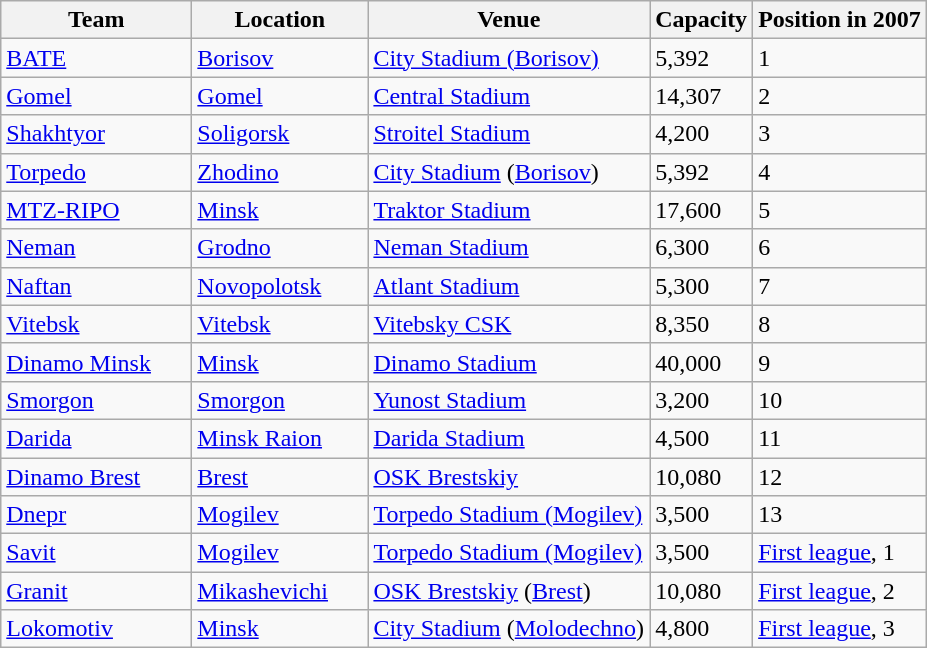<table class="wikitable sortable" style="text-align:left">
<tr>
<th>Team</th>
<th>Location</th>
<th>Venue</th>
<th>Capacity</th>
<th>Position in 2007</th>
</tr>
<tr>
<td width=120><a href='#'>BATE</a></td>
<td width=110><a href='#'>Borisov</a></td>
<td><a href='#'>City Stadium (Borisov)</a></td>
<td>5,392</td>
<td>1</td>
</tr>
<tr>
<td><a href='#'>Gomel</a></td>
<td><a href='#'>Gomel</a></td>
<td><a href='#'>Central Stadium</a></td>
<td>14,307</td>
<td>2</td>
</tr>
<tr>
<td><a href='#'>Shakhtyor</a></td>
<td><a href='#'>Soligorsk</a></td>
<td><a href='#'>Stroitel Stadium</a></td>
<td>4,200</td>
<td>3</td>
</tr>
<tr>
<td><a href='#'>Torpedo</a></td>
<td><a href='#'>Zhodino</a></td>
<td><a href='#'>City Stadium</a> (<a href='#'>Borisov</a>)</td>
<td>5,392</td>
<td>4</td>
</tr>
<tr>
<td><a href='#'>MTZ-RIPO</a></td>
<td><a href='#'>Minsk</a></td>
<td><a href='#'>Traktor Stadium</a></td>
<td>17,600</td>
<td>5</td>
</tr>
<tr>
<td><a href='#'>Neman</a></td>
<td><a href='#'>Grodno</a></td>
<td><a href='#'>Neman Stadium</a></td>
<td>6,300</td>
<td>6</td>
</tr>
<tr>
<td><a href='#'>Naftan</a></td>
<td><a href='#'>Novopolotsk</a></td>
<td><a href='#'>Atlant Stadium</a></td>
<td>5,300</td>
<td>7</td>
</tr>
<tr>
<td><a href='#'>Vitebsk</a></td>
<td><a href='#'>Vitebsk</a></td>
<td><a href='#'>Vitebsky CSK</a></td>
<td>8,350</td>
<td>8</td>
</tr>
<tr>
<td><a href='#'>Dinamo Minsk</a></td>
<td><a href='#'>Minsk</a></td>
<td><a href='#'>Dinamo Stadium</a></td>
<td>40,000</td>
<td>9</td>
</tr>
<tr>
<td><a href='#'>Smorgon</a></td>
<td><a href='#'>Smorgon</a></td>
<td><a href='#'>Yunost Stadium</a></td>
<td>3,200</td>
<td>10</td>
</tr>
<tr>
<td><a href='#'>Darida</a></td>
<td><a href='#'>Minsk Raion</a></td>
<td><a href='#'>Darida Stadium</a></td>
<td>4,500</td>
<td>11</td>
</tr>
<tr>
<td><a href='#'>Dinamo Brest</a></td>
<td><a href='#'>Brest</a></td>
<td><a href='#'>OSK Brestskiy</a></td>
<td>10,080</td>
<td>12</td>
</tr>
<tr>
<td><a href='#'>Dnepr</a></td>
<td><a href='#'>Mogilev</a></td>
<td><a href='#'>Torpedo Stadium (Mogilev)</a></td>
<td>3,500</td>
<td>13</td>
</tr>
<tr>
<td><a href='#'>Savit</a></td>
<td><a href='#'>Mogilev</a></td>
<td><a href='#'>Torpedo Stadium (Mogilev)</a></td>
<td>3,500</td>
<td><a href='#'>First league</a>, 1</td>
</tr>
<tr>
<td><a href='#'>Granit</a></td>
<td><a href='#'>Mikashevichi</a></td>
<td><a href='#'>OSK Brestskiy</a> (<a href='#'>Brest</a>)</td>
<td>10,080</td>
<td><a href='#'>First league</a>, 2</td>
</tr>
<tr>
<td><a href='#'>Lokomotiv</a></td>
<td><a href='#'>Minsk</a></td>
<td><a href='#'>City Stadium</a> (<a href='#'>Molodechno</a>)</td>
<td>4,800</td>
<td><a href='#'>First league</a>, 3</td>
</tr>
</table>
